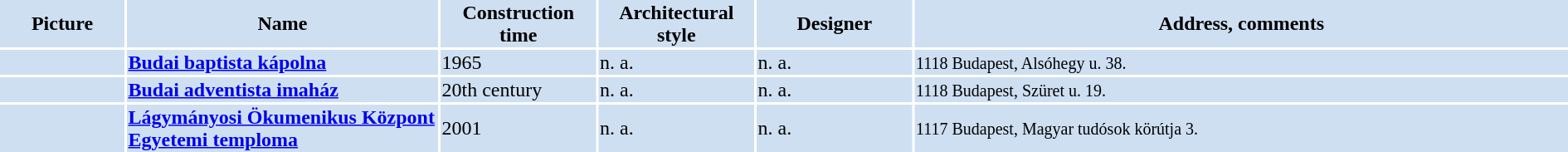<table width="100%">
<tr>
<th bgcolor="#CEDFF2" width="8%">Picture</th>
<th bgcolor="#CEDFF2" width="20%">Name</th>
<th bgcolor="#CEDFF2" width="10%">Construction time</th>
<th bgcolor="#CEDFF2" width="10%">Architectural style</th>
<th bgcolor="#CEDFF2" width="10%">Designer</th>
<th bgcolor="#CEDFF2" width="42%">Address, comments</th>
</tr>
<tr>
<td bgcolor="#CEDFF2"></td>
<td bgcolor="#CEDFF2"><strong><a href='#'>Budai baptista kápolna</a></strong></td>
<td bgcolor="#CEDFF2">1965</td>
<td bgcolor="#CEDFF2">n. a.</td>
<td bgcolor="#CEDFF2">n. a.</td>
<td bgcolor="#CEDFF2"><small>1118 Budapest, Alsóhegy u. 38.</small></td>
</tr>
<tr>
<td bgcolor="#CEDFF2"></td>
<td bgcolor="#CEDFF2"><strong><a href='#'>Budai adventista imaház</a></strong></td>
<td bgcolor="#CEDFF2">20th century</td>
<td bgcolor="#CEDFF2">n. a.</td>
<td bgcolor="#CEDFF2">n. a.</td>
<td bgcolor="#CEDFF2"><small>1118 Budapest, Szüret u. 19.</small></td>
</tr>
<tr>
<td bgcolor="#CEDFF2"></td>
<td bgcolor="#CEDFF2"><strong><a href='#'>Lágymányosi Ökumenikus Központ Egyetemi temploma</a></strong></td>
<td bgcolor="#CEDFF2">2001</td>
<td bgcolor="#CEDFF2">n. a.</td>
<td bgcolor="#CEDFF2">n. a.</td>
<td bgcolor="#CEDFF2"><small>1117 Budapest, Magyar tudósok körútja 3.</small></td>
</tr>
</table>
